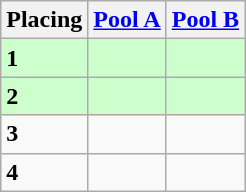<table class=wikitable style="border:1px solid #AAAAAA;">
<tr>
<th>Placing</th>
<th><a href='#'>Pool A</a></th>
<th><a href='#'>Pool B</a></th>
</tr>
<tr style="background: #ccffcc;">
<td><strong>1</strong></td>
<td></td>
<td></td>
</tr>
<tr style="background: #ccffcc;">
<td><strong>2</strong></td>
<td></td>
<td></td>
</tr>
<tr>
<td><strong>3</strong></td>
<td></td>
<td></td>
</tr>
<tr>
<td><strong>4</strong></td>
<td></td>
<td></td>
</tr>
</table>
